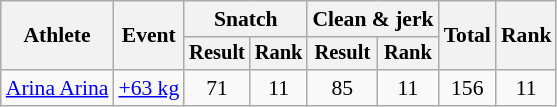<table class="wikitable" style="font-size:90%">
<tr>
<th rowspan="2">Athlete</th>
<th rowspan="2">Event</th>
<th colspan="2">Snatch</th>
<th colspan="2">Clean & jerk</th>
<th rowspan="2">Total</th>
<th rowspan="2">Rank</th>
</tr>
<tr style="font-size:95%">
<th>Result</th>
<th>Rank</th>
<th>Result</th>
<th>Rank</th>
</tr>
<tr align=center>
<td align=left><a href='#'>Arina Arina</a></td>
<td align=left><a href='#'>+63 kg</a></td>
<td>71</td>
<td>11</td>
<td>85</td>
<td>11</td>
<td>156</td>
<td>11</td>
</tr>
</table>
